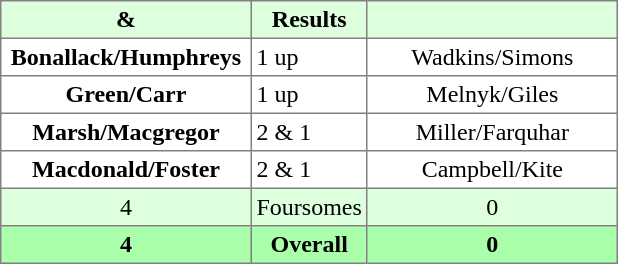<table border="1" cellpadding="3" style="border-collapse:collapse; text-align:center;">
<tr style="background:#ddffdd;">
<th width=160> & </th>
<th>Results</th>
<th width=160></th>
</tr>
<tr>
<td><strong>Bonallack/Humphreys</strong></td>
<td align=left> 1 up</td>
<td>Wadkins/Simons</td>
</tr>
<tr>
<td><strong>Green/Carr</strong></td>
<td align=left> 1 up</td>
<td>Melnyk/Giles</td>
</tr>
<tr>
<td><strong>Marsh/Macgregor</strong></td>
<td align=left> 2 & 1</td>
<td>Miller/Farquhar</td>
</tr>
<tr>
<td><strong>Macdonald/Foster</strong></td>
<td align=left> 2 & 1</td>
<td>Campbell/Kite</td>
</tr>
<tr style="background:#ddffdd;">
<td>4</td>
<td>Foursomes</td>
<td>0</td>
</tr>
<tr style="background:#aaffaa;">
<th>4</th>
<th>Overall</th>
<th>0</th>
</tr>
</table>
